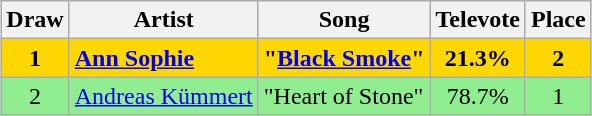<table class="sortable wikitable" style="margin: 1em auto 1em auto; text-align:center">
<tr>
<th>Draw</th>
<th>Artist</th>
<th>Song</th>
<th>Televote</th>
<th>Place</th>
</tr>
<tr style="font-weight:bold;background:gold;">
<td>1</td>
<td align="left"><a href='#'>Ann Sophie</a></td>
<td align="left">"<a href='#'>Black Smoke</a>"</td>
<td>21.3%</td>
<td>2</td>
</tr>
<tr style="background:#90EE90;">
<td>2</td>
<td align="left"><a href='#'>Andreas Kümmert</a></td>
<td align="left">"Heart of Stone"</td>
<td>78.7%</td>
<td>1</td>
</tr>
</table>
